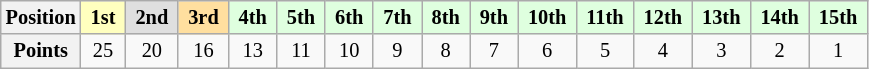<table class="wikitable" style="font-size:85%; text-align:center">
<tr>
<th>Position</th>
<td style="background:#ffffbf;"> <strong>1st</strong> </td>
<td style="background:#dfdfdf;"> <strong>2nd</strong> </td>
<td style="background:#ffdf9f;"> <strong>3rd</strong> </td>
<td style="background:#dfffdf;"> <strong>4th</strong> </td>
<td style="background:#dfffdf;"> <strong>5th</strong> </td>
<td style="background:#dfffdf;"> <strong>6th</strong> </td>
<td style="background:#dfffdf;"> <strong>7th</strong> </td>
<td style="background:#dfffdf;"> <strong>8th</strong> </td>
<td style="background:#dfffdf;"> <strong>9th</strong> </td>
<td style="background:#dfffdf;"> <strong>10th</strong> </td>
<td style="background:#dfffdf;"> <strong>11th</strong> </td>
<td style="background:#dfffdf;"> <strong>12th</strong> </td>
<td style="background:#dfffdf;"> <strong>13th</strong> </td>
<td style="background:#dfffdf;"> <strong>14th</strong> </td>
<td style="background:#dfffdf;"> <strong>15th</strong> </td>
</tr>
<tr>
<th>Points</th>
<td>25</td>
<td>20</td>
<td>16</td>
<td>13</td>
<td>11</td>
<td>10</td>
<td>9</td>
<td>8</td>
<td>7</td>
<td>6</td>
<td>5</td>
<td>4</td>
<td>3</td>
<td>2</td>
<td>1</td>
</tr>
</table>
